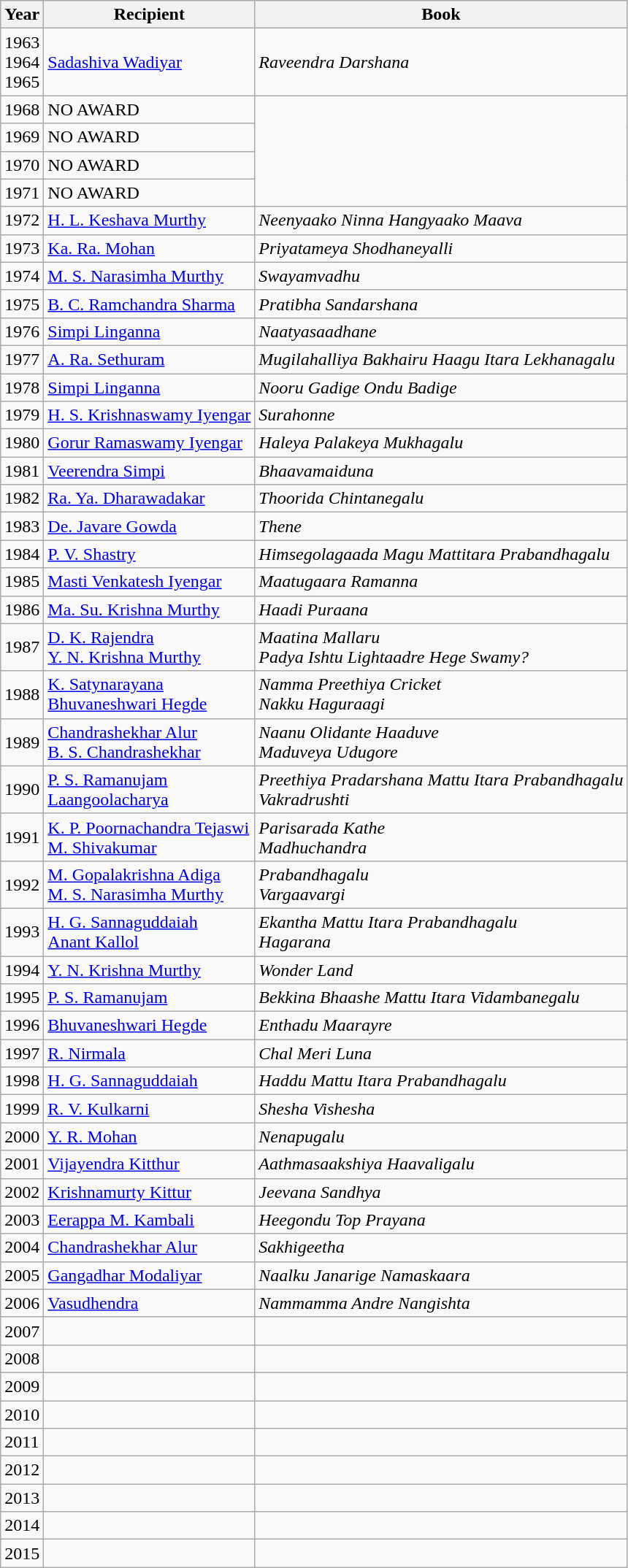<table class="wikitable sortable">
<tr>
<th>Year</th>
<th>Recipient</th>
<th>Book</th>
</tr>
<tr>
<td>1963<br>1964<br>1965</td>
<td><a href='#'>Sadashiva Wadiyar</a></td>
<td><em>Raveendra Darshana</em></td>
</tr>
<tr>
<td>1968</td>
<td>NO AWARD</td>
</tr>
<tr>
<td>1969</td>
<td>NO AWARD</td>
</tr>
<tr>
<td>1970</td>
<td>NO AWARD</td>
</tr>
<tr>
<td>1971</td>
<td>NO AWARD</td>
</tr>
<tr>
<td>1972</td>
<td><a href='#'>H. L. Keshava Murthy</a></td>
<td><em>Neenyaako Ninna Hangyaako Maava</em></td>
</tr>
<tr>
<td>1973</td>
<td><a href='#'>Ka. Ra. Mohan</a></td>
<td><em>Priyatameya Shodhaneyalli</em></td>
</tr>
<tr>
<td>1974</td>
<td><a href='#'>M. S. Narasimha Murthy</a></td>
<td><em>Swayamvadhu</em></td>
</tr>
<tr>
<td>1975</td>
<td><a href='#'>B. C. Ramchandra Sharma</a></td>
<td><em>Pratibha Sandarshana</em></td>
</tr>
<tr>
<td>1976</td>
<td><a href='#'>Simpi Linganna</a></td>
<td><em>Naatyasaadhane</em></td>
</tr>
<tr>
<td>1977</td>
<td><a href='#'>A. Ra. Sethuram</a></td>
<td><em>Mugilahalliya Bakhairu Haagu Itara Lekhanagalu</em></td>
</tr>
<tr>
<td>1978</td>
<td><a href='#'>Simpi Linganna</a></td>
<td><em>Nooru Gadige Ondu Badige</em></td>
</tr>
<tr>
<td>1979</td>
<td><a href='#'>H. S. Krishnaswamy Iyengar</a></td>
<td><em>Surahonne</em></td>
</tr>
<tr>
<td>1980</td>
<td><a href='#'>Gorur Ramaswamy Iyengar</a></td>
<td><em>Haleya Palakeya Mukhagalu</em></td>
</tr>
<tr>
<td>1981</td>
<td><a href='#'>Veerendra Simpi</a></td>
<td><em>Bhaavamaiduna</em></td>
</tr>
<tr>
<td>1982</td>
<td><a href='#'>Ra. Ya. Dharawadakar</a></td>
<td><em>Thoorida Chintanegalu</em></td>
</tr>
<tr>
<td>1983</td>
<td><a href='#'>De. Javare Gowda</a></td>
<td><em>Thene</em></td>
</tr>
<tr>
<td>1984</td>
<td><a href='#'>P. V. Shastry</a></td>
<td><em>Himsegolagaada Magu Mattitara Prabandhagalu</em></td>
</tr>
<tr>
<td>1985</td>
<td><a href='#'>Masti Venkatesh Iyengar</a></td>
<td><em>Maatugaara Ramanna</em></td>
</tr>
<tr>
<td>1986</td>
<td><a href='#'>Ma. Su. Krishna Murthy</a></td>
<td><em>Haadi Puraana</em></td>
</tr>
<tr>
<td>1987</td>
<td><a href='#'>D. K. Rajendra</a><br><a href='#'>Y. N. Krishna Murthy</a></td>
<td><em>Maatina Mallaru</em><br><em>Padya Ishtu Lightaadre Hege Swamy?</em></td>
</tr>
<tr>
<td>1988</td>
<td><a href='#'>K. Satynarayana</a><br><a href='#'>Bhuvaneshwari Hegde</a></td>
<td><em>Namma Preethiya Cricket</em><br> <em>Nakku Haguraagi</em></td>
</tr>
<tr>
<td>1989</td>
<td><a href='#'>Chandrashekhar Alur</a><br><a href='#'>B. S. Chandrashekhar</a></td>
<td><em>Naanu Olidante Haaduve</em><br><em>Maduveya Udugore</em></td>
</tr>
<tr>
<td>1990</td>
<td><a href='#'>P. S. Ramanujam</a><br><a href='#'>Laangoolacharya</a></td>
<td><em>Preethiya Pradarshana Mattu Itara Prabandhagalu</em><br><em>Vakradrushti</em></td>
</tr>
<tr>
<td>1991</td>
<td><a href='#'>K. P. Poornachandra Tejaswi</a><br><a href='#'>M. Shivakumar</a></td>
<td><em>Parisarada Kathe</em><br><em>Madhuchandra</em></td>
</tr>
<tr>
<td>1992</td>
<td><a href='#'>M. Gopalakrishna Adiga</a><br><a href='#'>M. S. Narasimha Murthy</a></td>
<td><em>Prabandhagalu</em><br><em>Vargaavargi</em></td>
</tr>
<tr>
<td>1993</td>
<td><a href='#'>H. G. Sannaguddaiah</a><br><a href='#'>Anant Kallol</a></td>
<td><em>Ekantha Mattu Itara Prabandhagalu</em><br><em>Hagarana</em></td>
</tr>
<tr>
<td>1994</td>
<td><a href='#'>Y. N. Krishna Murthy</a></td>
<td><em>Wonder Land</em></td>
</tr>
<tr>
<td>1995</td>
<td><a href='#'>P. S. Ramanujam</a></td>
<td><em>Bekkina Bhaashe Mattu Itara Vidambanegalu</em></td>
</tr>
<tr>
<td>1996</td>
<td><a href='#'>Bhuvaneshwari Hegde</a></td>
<td><em>Enthadu Maarayre</em></td>
</tr>
<tr>
<td>1997</td>
<td><a href='#'>R. Nirmala</a></td>
<td><em>Chal Meri Luna</em></td>
</tr>
<tr>
<td>1998</td>
<td><a href='#'>H. G. Sannaguddaiah</a></td>
<td><em>Haddu Mattu Itara Prabandhagalu</em></td>
</tr>
<tr>
<td>1999</td>
<td><a href='#'>R. V. Kulkarni</a></td>
<td><em>Shesha Vishesha</em></td>
</tr>
<tr>
<td>2000</td>
<td><a href='#'>Y. R. Mohan</a></td>
<td><em>Nenapugalu</em></td>
</tr>
<tr>
<td>2001</td>
<td><a href='#'>Vijayendra Kitthur</a></td>
<td><em>Aathmasaakshiya Haavaligalu</em></td>
</tr>
<tr>
<td>2002</td>
<td><a href='#'>Krishnamurty Kittur</a></td>
<td><em>Jeevana Sandhya</em></td>
</tr>
<tr>
<td>2003</td>
<td><a href='#'>Eerappa M. Kambali</a></td>
<td><em>Heegondu Top Prayana</em></td>
</tr>
<tr>
<td>2004</td>
<td><a href='#'>Chandrashekhar Alur</a></td>
<td><em>Sakhigeetha</em></td>
</tr>
<tr>
<td>2005</td>
<td><a href='#'>Gangadhar Modaliyar</a></td>
<td><em>Naalku Janarige Namaskaara</em></td>
</tr>
<tr>
<td>2006</td>
<td><a href='#'>Vasudhendra</a></td>
<td><em>Nammamma Andre Nangishta</em></td>
</tr>
<tr>
<td>2007</td>
<td></td>
<td></td>
</tr>
<tr>
<td>2008</td>
<td></td>
<td></td>
</tr>
<tr>
<td>2009</td>
<td></td>
<td></td>
</tr>
<tr>
<td>2010</td>
<td></td>
<td></td>
</tr>
<tr>
<td>2011</td>
<td></td>
<td></td>
</tr>
<tr>
<td>2012</td>
<td></td>
<td></td>
</tr>
<tr>
<td>2013</td>
<td></td>
<td></td>
</tr>
<tr>
<td>2014</td>
<td></td>
<td></td>
</tr>
<tr>
<td>2015</td>
<td></td>
<td></td>
</tr>
</table>
